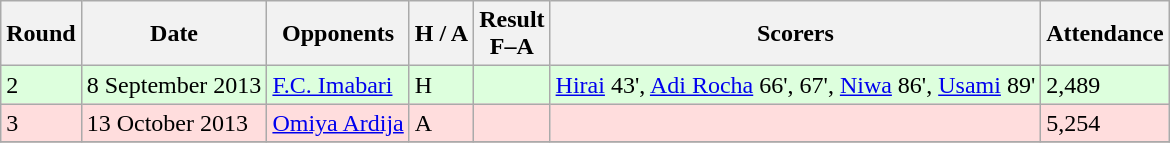<table class="wikitable" style="text-align:left">
<tr>
<th>Round</th>
<th>Date</th>
<th>Opponents</th>
<th>H / A</th>
<th>Result<br>F–A</th>
<th>Scorers</th>
<th>Attendance</th>
</tr>
<tr bgcolor="#ddffdd">
<td>2</td>
<td>8 September 2013</td>
<td><a href='#'>F.C. Imabari</a></td>
<td>H</td>
<td></td>
<td><a href='#'>Hirai</a> 43', <a href='#'>Adi Rocha</a> 66', 67', <a href='#'>Niwa</a> 86', <a href='#'>Usami</a> 89'</td>
<td>2,489</td>
</tr>
<tr bgcolor="#ffdddd">
<td>3</td>
<td>13 October 2013</td>
<td><a href='#'>Omiya Ardija</a></td>
<td>A</td>
<td></td>
<td></td>
<td>5,254</td>
</tr>
<tr>
</tr>
</table>
